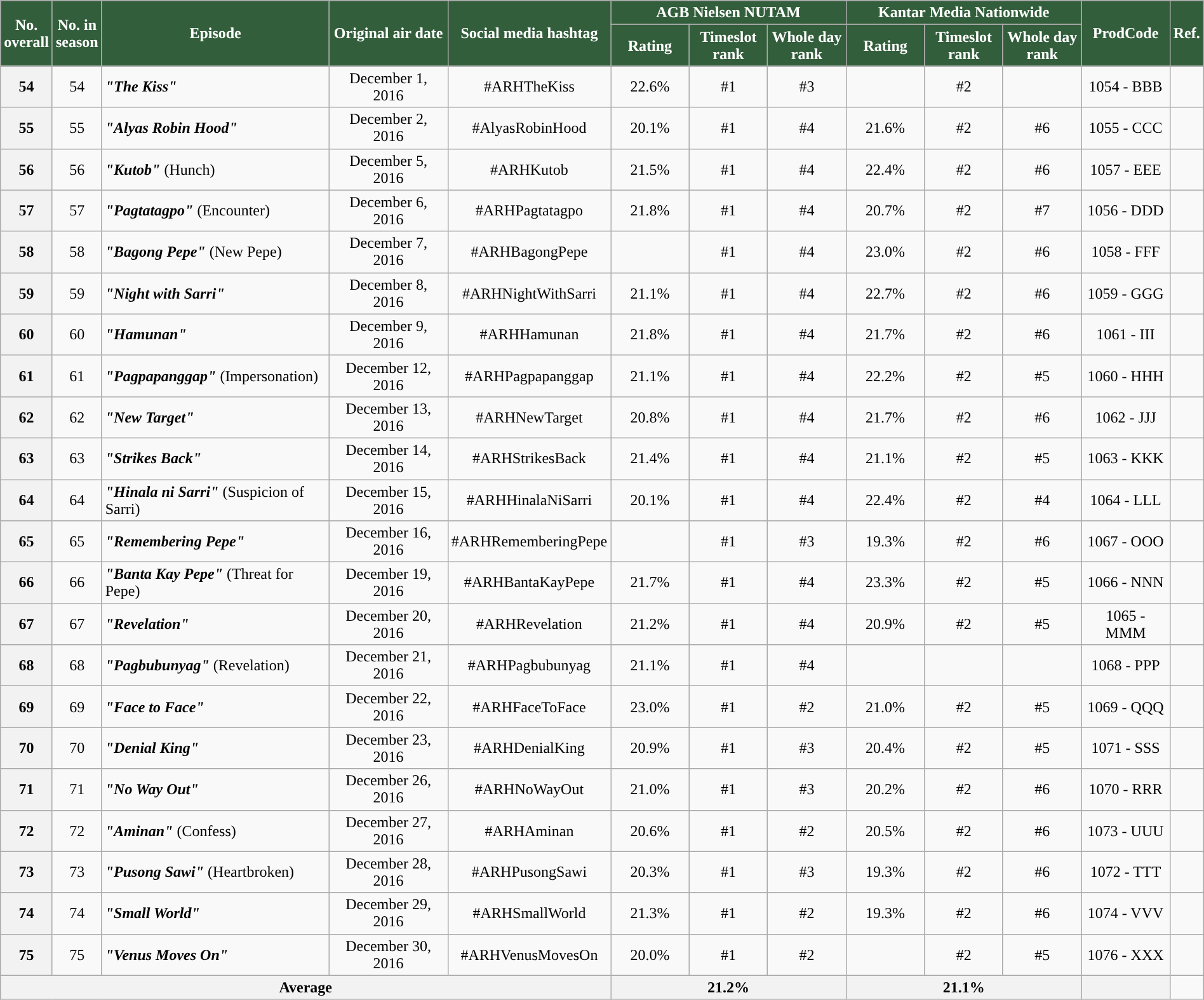<table class="wikitable" style="text-align:center; font-size:100%; line-height:18px;"  width="100%">
<tr>
<th style="background-color:#335E3B; color:#ffffff;" rowspan="2">No.<br>overall</th>
<th style="background-color:#335E3B; color:#ffffff;" rowspan="2">No. in<br>season</th>
<th style="background-color:#335E3B; color:#ffffff;" rowspan="2">Episode</th>
<th style="background: #335E3B; color:white" rowspan="2">Original air date</th>
<th style="background:#335E3B; color:white" rowspan="2">Social media hashtag</th>
<th style="background-color:#335E3B; color:#ffffff;" colspan="3">AGB Nielsen NUTAM</th>
<th style="background-color:#335E3B; color:#ffffff;" colspan="3">Kantar Media Nationwide</th>
<th style="background-color:#335E3B; color:#ffffff;" rowspan="2">ProdCode</th>
<th style="background-color:#335E3B; color:#ffffff;" rowspan="2">Ref.</th>
</tr>
<tr>
<th style="background-color:#335E3B; width:75px; color:#ffffff;">Rating</th>
<th style="background-color:#335E3B; width:75px; color:#ffffff;">Timeslot<br>rank</th>
<th style="background-color:#335E3B; width:75px; color:#ffffff;">Whole day<br>rank</th>
<th style="background-color:#335E3B; width:75px; color:#ffffff;">Rating</th>
<th style="background-color:#335E3B; width:75px; color:#ffffff;">Timeslot<br>rank</th>
<th style="background-color:#335E3B; width:75px; color:#ffffff;">Whole day<br>rank</th>
</tr>
<tr>
<th>54</th>
<td>54</td>
<td style="text-align: left;"><strong><em>"The Kiss"</em></strong></td>
<td>December 1, 2016</td>
<td>#ARHTheKiss</td>
<td>22.6%</td>
<td>#1</td>
<td>#3</td>
<td></td>
<td>#2</td>
<td></td>
<td>1054 - BBB</td>
<td></td>
</tr>
<tr>
<th>55</th>
<td>55</td>
<td style="text-align: left;"><strong><em>"Alyas Robin Hood"</em></strong></td>
<td>December 2, 2016</td>
<td>#AlyasRobinHood</td>
<td>20.1%</td>
<td>#1</td>
<td>#4</td>
<td>21.6%</td>
<td>#2</td>
<td>#6</td>
<td>1055 - CCC</td>
<td></td>
</tr>
<tr>
<th>56</th>
<td>56</td>
<td style="text-align: left;"><strong><em>"Kutob"</em></strong> (Hunch)</td>
<td>December 5, 2016</td>
<td>#ARHKutob</td>
<td>21.5%</td>
<td>#1</td>
<td>#4</td>
<td>22.4%</td>
<td>#2</td>
<td>#6</td>
<td>1057 - EEE</td>
<td></td>
</tr>
<tr>
<th>57</th>
<td>57</td>
<td style="text-align: left;"><strong><em>"Pagtatagpo"</em></strong> (Encounter)</td>
<td>December 6, 2016</td>
<td>#ARHPagtatagpo</td>
<td>21.8%</td>
<td>#1</td>
<td>#4</td>
<td>20.7%</td>
<td>#2</td>
<td>#7</td>
<td>1056 - DDD</td>
<td></td>
</tr>
<tr>
<th>58</th>
<td>58</td>
<td style="text-align: left;"><strong><em>"Bagong Pepe"</em></strong> (New Pepe)</td>
<td>December 7, 2016</td>
<td>#ARHBagongPepe</td>
<td></td>
<td>#1</td>
<td>#4</td>
<td>23.0%</td>
<td>#2</td>
<td>#6</td>
<td>1058 - FFF</td>
<td></td>
</tr>
<tr>
<th>59</th>
<td>59</td>
<td style="text-align: left;"><strong><em>"Night with Sarri"</em></strong></td>
<td>December 8, 2016</td>
<td>#ARHNightWithSarri</td>
<td>21.1%</td>
<td>#1</td>
<td>#4</td>
<td>22.7%</td>
<td>#2</td>
<td>#6</td>
<td>1059 - GGG</td>
<td></td>
</tr>
<tr>
<th>60</th>
<td>60</td>
<td style="text-align: left;"><strong><em>"Hamunan"</em></strong></td>
<td>December 9, 2016</td>
<td>#ARHHamunan</td>
<td>21.8%</td>
<td>#1</td>
<td>#4</td>
<td>21.7%</td>
<td>#2</td>
<td>#6</td>
<td>1061 - III</td>
<td></td>
</tr>
<tr>
<th>61</th>
<td>61</td>
<td style="text-align: left;"><strong><em>"Pagpapanggap"</em></strong> (Impersonation)</td>
<td>December 12, 2016</td>
<td>#ARHPagpapanggap</td>
<td>21.1%</td>
<td>#1</td>
<td>#4</td>
<td>22.2%</td>
<td>#2</td>
<td>#5</td>
<td>1060 - HHH</td>
<td></td>
</tr>
<tr>
<th>62</th>
<td>62</td>
<td style="text-align: left;"><strong><em>"New Target"</em></strong></td>
<td>December 13, 2016</td>
<td>#ARHNewTarget</td>
<td>20.8%</td>
<td>#1</td>
<td>#4</td>
<td>21.7%</td>
<td>#2</td>
<td>#6</td>
<td>1062 - JJJ</td>
<td></td>
</tr>
<tr>
<th>63</th>
<td>63</td>
<td style="text-align: left;"><strong><em>"Strikes Back"</em></strong></td>
<td>December 14, 2016</td>
<td>#ARHStrikesBack</td>
<td>21.4%</td>
<td>#1</td>
<td>#4</td>
<td>21.1%</td>
<td>#2</td>
<td>#5</td>
<td>1063 - KKK</td>
<td></td>
</tr>
<tr>
<th>64</th>
<td>64</td>
<td style="text-align: left;"><strong><em>"Hinala ni Sarri"</em></strong> (Suspicion of Sarri)</td>
<td>December 15, 2016</td>
<td>#ARHHinalaNiSarri</td>
<td>20.1%</td>
<td>#1</td>
<td>#4</td>
<td>22.4%</td>
<td>#2</td>
<td>#4</td>
<td>1064 - LLL</td>
<td></td>
</tr>
<tr>
<th>65</th>
<td>65</td>
<td style="text-align: left;"><strong><em>"Remembering Pepe"</em></strong></td>
<td>December 16, 2016</td>
<td>#ARHRememberingPepe</td>
<td></td>
<td>#1</td>
<td>#3</td>
<td>19.3%</td>
<td>#2</td>
<td>#6</td>
<td>1067 - OOO</td>
<td></td>
</tr>
<tr>
<th>66</th>
<td>66</td>
<td style="text-align: left;"><strong><em>"Banta Kay Pepe"</em></strong> (Threat for Pepe)</td>
<td>December 19, 2016</td>
<td>#ARHBantaKayPepe</td>
<td>21.7%</td>
<td>#1</td>
<td>#4</td>
<td>23.3%</td>
<td>#2</td>
<td>#5</td>
<td>1066 - NNN</td>
<td></td>
</tr>
<tr>
<th>67</th>
<td>67</td>
<td style="text-align: left;"><strong><em>"Revelation"</em></strong></td>
<td>December 20, 2016</td>
<td>#ARHRevelation</td>
<td>21.2%</td>
<td>#1</td>
<td>#4</td>
<td>20.9%</td>
<td>#2</td>
<td>#5</td>
<td>1065 - MMM</td>
<td></td>
</tr>
<tr>
<th>68</th>
<td>68</td>
<td style="text-align: left;"><strong><em>"Pagbubunyag"</em></strong> (Revelation)</td>
<td>December 21, 2016</td>
<td>#ARHPagbubunyag</td>
<td>21.1%</td>
<td>#1</td>
<td>#4</td>
<td></td>
<td></td>
<td></td>
<td>1068 - PPP</td>
<td></td>
</tr>
<tr>
<th>69</th>
<td>69</td>
<td style="text-align: left;"><strong><em>"Face to Face"</em></strong></td>
<td>December 22, 2016</td>
<td>#ARHFaceToFace</td>
<td>23.0%</td>
<td>#1</td>
<td>#2</td>
<td>21.0%</td>
<td>#2</td>
<td>#5</td>
<td>1069 - QQQ</td>
<td></td>
</tr>
<tr>
<th>70</th>
<td>70</td>
<td style="text-align: left;"><strong><em>"Denial King"</em></strong></td>
<td>December 23, 2016</td>
<td>#ARHDenialKing</td>
<td>20.9%</td>
<td>#1</td>
<td>#3</td>
<td>20.4%</td>
<td>#2</td>
<td>#5</td>
<td>1071 - SSS</td>
<td></td>
</tr>
<tr>
<th>71</th>
<td>71</td>
<td style="text-align: left;"><strong><em>"No Way Out"</em></strong></td>
<td>December 26, 2016</td>
<td>#ARHNoWayOut</td>
<td>21.0%</td>
<td>#1</td>
<td>#3</td>
<td>20.2%</td>
<td>#2</td>
<td>#6</td>
<td>1070 - RRR</td>
<td></td>
</tr>
<tr>
<th>72</th>
<td>72</td>
<td style="text-align: left;"><strong><em>"Aminan"</em></strong> (Confess)</td>
<td>December 27, 2016</td>
<td>#ARHAminan</td>
<td>20.6%</td>
<td>#1</td>
<td>#2</td>
<td>20.5%</td>
<td>#2</td>
<td>#6</td>
<td>1073 - UUU</td>
<td></td>
</tr>
<tr>
<th>73</th>
<td>73</td>
<td style="text-align: left;"><strong><em>"Pusong Sawi"</em></strong> (Heartbroken)</td>
<td>December 28, 2016</td>
<td>#ARHPusongSawi</td>
<td>20.3%</td>
<td>#1</td>
<td>#3</td>
<td>19.3%</td>
<td>#2</td>
<td>#6</td>
<td>1072 - TTT</td>
<td></td>
</tr>
<tr>
<th>74</th>
<td>74</td>
<td style="text-align: left;"><strong><em>"Small World"</em></strong></td>
<td>December 29, 2016</td>
<td>#ARHSmallWorld</td>
<td>21.3%</td>
<td>#1</td>
<td>#2</td>
<td>19.3%</td>
<td>#2</td>
<td>#6</td>
<td>1074 - VVV</td>
<td></td>
</tr>
<tr>
<th>75</th>
<td>75</td>
<td style="text-align: left;"><strong><em>"Venus Moves On"</em></strong></td>
<td>December 30, 2016</td>
<td>#ARHVenusMovesOn</td>
<td>20.0%</td>
<td>#1</td>
<td>#2</td>
<td></td>
<td>#2</td>
<td>#5</td>
<td>1076 - XXX</td>
<td></td>
</tr>
<tr>
<th colspan="5">Average</th>
<th colspan="3">21.2%</th>
<th colspan="3">21.1%</th>
<th></th>
</tr>
</table>
